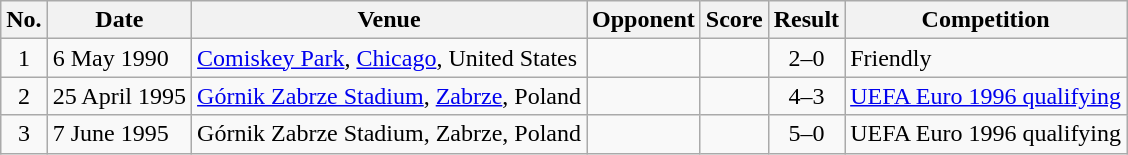<table class="wikitable sortable">
<tr>
<th scope="col">No.</th>
<th scope="col">Date</th>
<th scope="col">Venue</th>
<th scope="col">Opponent</th>
<th scope="col">Score</th>
<th scope="col">Result</th>
<th scope="col">Competition</th>
</tr>
<tr>
<td align="center">1</td>
<td>6 May 1990</td>
<td><a href='#'>Comiskey Park</a>, <a href='#'>Chicago</a>, United States</td>
<td></td>
<td></td>
<td align="center">2–0</td>
<td>Friendly</td>
</tr>
<tr>
<td align="center">2</td>
<td>25 April 1995</td>
<td><a href='#'>Górnik Zabrze Stadium</a>, <a href='#'>Zabrze</a>, Poland</td>
<td></td>
<td></td>
<td align="center">4–3</td>
<td><a href='#'>UEFA Euro 1996 qualifying</a></td>
</tr>
<tr>
<td align="center">3</td>
<td>7 June 1995</td>
<td>Górnik Zabrze Stadium, Zabrze, Poland</td>
<td></td>
<td></td>
<td align="center">5–0</td>
<td>UEFA Euro 1996 qualifying</td>
</tr>
</table>
